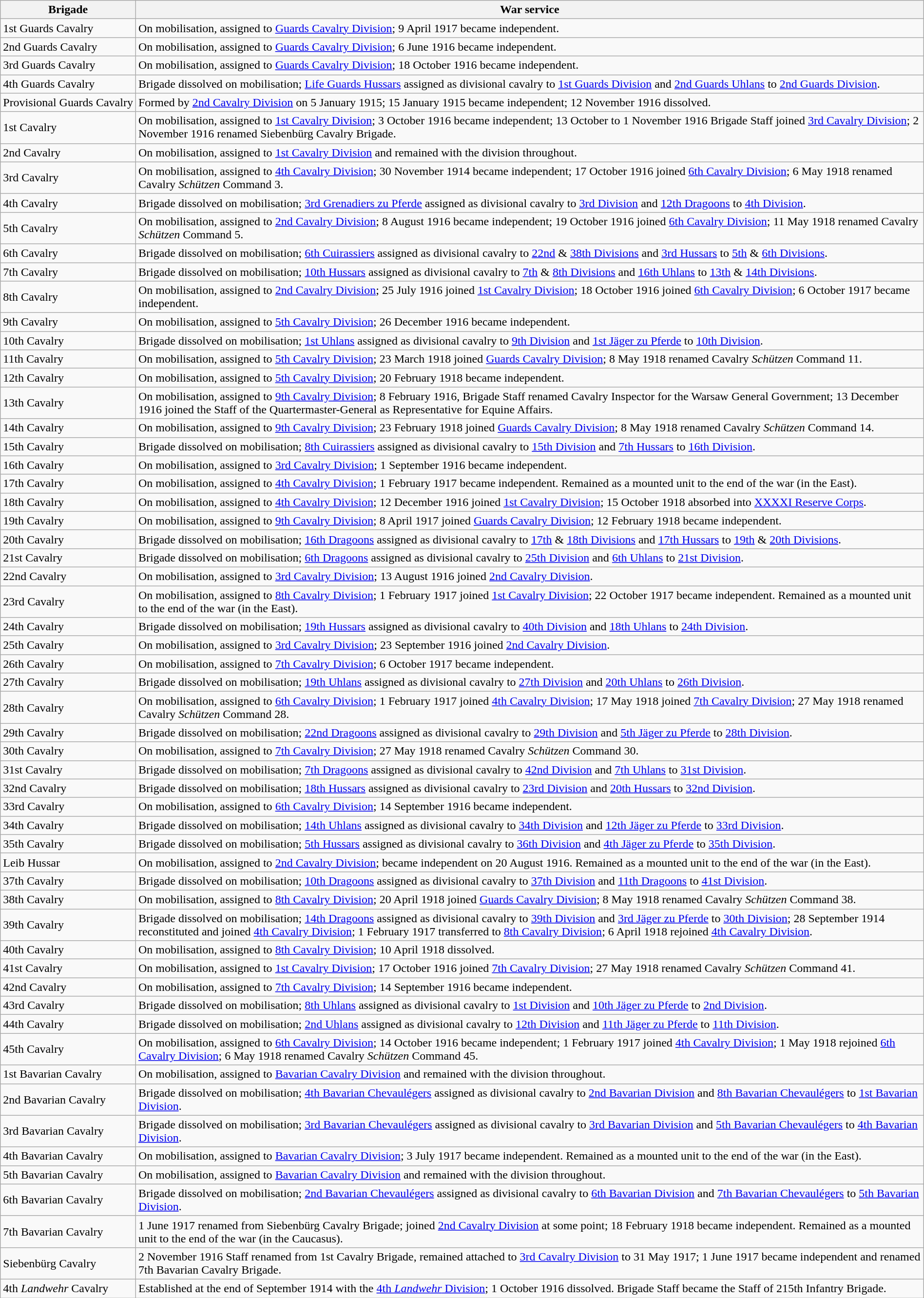<table class="wikitable collapsible collapsed" style="width:100%;">
<tr>
<th>Brigade</th>
<th>War service</th>
</tr>
<tr>
<td>1st Guards Cavalry</td>
<td>On mobilisation, assigned to <a href='#'>Guards Cavalry Division</a>; 9 April 1917 became independent.</td>
</tr>
<tr>
<td>2nd Guards Cavalry</td>
<td>On mobilisation, assigned to <a href='#'>Guards Cavalry Division</a>; 6 June 1916 became independent.</td>
</tr>
<tr>
<td>3rd Guards Cavalry</td>
<td>On mobilisation, assigned to <a href='#'>Guards Cavalry Division</a>; 18 October 1916 became independent.</td>
</tr>
<tr>
<td>4th Guards Cavalry</td>
<td>Brigade dissolved on mobilisation; <a href='#'>Life Guards Hussars</a> assigned as divisional cavalry to <a href='#'>1st Guards Division</a> and <a href='#'>2nd Guards Uhlans</a> to <a href='#'>2nd Guards Division</a>.</td>
</tr>
<tr>
<td style=white-space:nowrap>Provisional Guards Cavalry</td>
<td>Formed by <a href='#'>2nd Cavalry Division</a> on 5 January 1915; 15 January 1915 became independent; 12 November 1916 dissolved.</td>
</tr>
<tr>
<td>1st Cavalry</td>
<td>On mobilisation, assigned to <a href='#'>1st Cavalry Division</a>; 3 October 1916 became independent; 13 October to 1 November 1916 Brigade Staff joined <a href='#'>3rd Cavalry Division</a>; 2 November 1916 renamed Siebenbürg Cavalry Brigade.</td>
</tr>
<tr>
<td>2nd Cavalry</td>
<td>On mobilisation, assigned to <a href='#'>1st Cavalry Division</a> and remained with the division throughout.</td>
</tr>
<tr>
<td>3rd Cavalry</td>
<td>On mobilisation, assigned to <a href='#'>4th Cavalry Division</a>; 30 November 1914 became independent; 17 October 1916 joined <a href='#'>6th Cavalry Division</a>; 6 May 1918 renamed Cavalry <em>Schützen</em> Command 3.</td>
</tr>
<tr>
<td>4th Cavalry</td>
<td>Brigade dissolved on mobilisation; <a href='#'>3rd Grenadiers zu Pferde</a> assigned as divisional cavalry to <a href='#'>3rd Division</a> and <a href='#'>12th Dragoons</a> to <a href='#'>4th Division</a>.</td>
</tr>
<tr>
<td>5th Cavalry</td>
<td>On mobilisation, assigned to <a href='#'>2nd Cavalry Division</a>; 8 August 1916 became independent; 19 October 1916 joined <a href='#'>6th Cavalry Division</a>; 11 May 1918 renamed Cavalry <em>Schützen</em> Command 5.</td>
</tr>
<tr>
<td>6th Cavalry</td>
<td>Brigade dissolved on mobilisation; <a href='#'>6th Cuirassiers</a> assigned as divisional cavalry to <a href='#'>22nd</a> & <a href='#'>38th Divisions</a> and <a href='#'>3rd Hussars</a> to <a href='#'>5th</a> & <a href='#'>6th Divisions</a>.</td>
</tr>
<tr>
<td>7th Cavalry</td>
<td>Brigade dissolved on mobilisation; <a href='#'>10th Hussars</a> assigned as divisional cavalry to <a href='#'>7th</a> & <a href='#'>8th Divisions</a> and <a href='#'>16th Uhlans</a> to <a href='#'>13th</a> & <a href='#'>14th Divisions</a>.</td>
</tr>
<tr>
<td>8th Cavalry</td>
<td>On mobilisation, assigned to <a href='#'>2nd Cavalry Division</a>; 25 July 1916 joined <a href='#'>1st Cavalry Division</a>; 18 October 1916 joined <a href='#'>6th Cavalry Division</a>; 6 October 1917 became independent.</td>
</tr>
<tr>
<td>9th Cavalry</td>
<td>On mobilisation, assigned to <a href='#'>5th Cavalry Division</a>; 26 December 1916 became independent.</td>
</tr>
<tr>
<td>10th Cavalry</td>
<td>Brigade dissolved on mobilisation; <a href='#'>1st Uhlans</a> assigned as divisional cavalry to <a href='#'>9th Division</a> and <a href='#'>1st Jäger zu Pferde</a> to <a href='#'>10th Division</a>.</td>
</tr>
<tr>
<td>11th Cavalry</td>
<td>On mobilisation, assigned to <a href='#'>5th Cavalry Division</a>; 23 March 1918 joined <a href='#'>Guards Cavalry Division</a>; 8 May 1918 renamed Cavalry <em>Schützen</em> Command 11.</td>
</tr>
<tr>
<td>12th Cavalry</td>
<td>On mobilisation, assigned to <a href='#'>5th Cavalry Division</a>; 20 February 1918 became independent.</td>
</tr>
<tr>
<td>13th Cavalry</td>
<td>On mobilisation, assigned to <a href='#'>9th Cavalry Division</a>; 8 February 1916, Brigade Staff renamed Cavalry Inspector for the Warsaw General Government; 13 December 1916 joined the Staff of the Quartermaster-General as Representative for Equine Affairs.</td>
</tr>
<tr>
<td>14th Cavalry</td>
<td>On mobilisation, assigned to <a href='#'>9th Cavalry Division</a>; 23 February 1918 joined <a href='#'>Guards Cavalry Division</a>; 8 May 1918 renamed Cavalry <em>Schützen</em> Command 14.</td>
</tr>
<tr>
<td>15th Cavalry</td>
<td>Brigade dissolved on mobilisation; <a href='#'>8th Cuirassiers</a> assigned as divisional cavalry to <a href='#'>15th Division</a> and <a href='#'>7th Hussars</a> to <a href='#'>16th Division</a>.</td>
</tr>
<tr>
<td>16th Cavalry</td>
<td>On mobilisation, assigned to <a href='#'>3rd Cavalry Division</a>; 1 September 1916 became independent.</td>
</tr>
<tr>
<td>17th Cavalry</td>
<td>On mobilisation, assigned to <a href='#'>4th Cavalry Division</a>; 1 February 1917 became independent.  Remained as a mounted unit to the end of the war (in the East).</td>
</tr>
<tr>
<td>18th Cavalry</td>
<td>On mobilisation, assigned to <a href='#'>4th Cavalry Division</a>; 12 December 1916 joined <a href='#'>1st Cavalry Division</a>; 15 October 1918 absorbed into <a href='#'>XXXXI Reserve Corps</a>.</td>
</tr>
<tr>
<td>19th Cavalry</td>
<td>On mobilisation, assigned to <a href='#'>9th Cavalry Division</a>; 8 April 1917 joined <a href='#'>Guards Cavalry Division</a>; 12 February 1918 became independent.</td>
</tr>
<tr>
<td>20th Cavalry</td>
<td>Brigade dissolved on mobilisation; <a href='#'>16th Dragoons</a> assigned as divisional cavalry to <a href='#'>17th</a> & <a href='#'>18th Divisions</a> and <a href='#'>17th Hussars</a> to <a href='#'>19th</a> & <a href='#'>20th Divisions</a>.</td>
</tr>
<tr>
<td>21st Cavalry</td>
<td>Brigade dissolved on mobilisation; <a href='#'>6th Dragoons</a> assigned as divisional cavalry to <a href='#'>25th Division</a> and <a href='#'>6th Uhlans</a> to <a href='#'>21st Division</a>.</td>
</tr>
<tr>
<td>22nd Cavalry</td>
<td>On mobilisation, assigned to <a href='#'>3rd Cavalry Division</a>; 13 August 1916 joined <a href='#'>2nd Cavalry Division</a>.</td>
</tr>
<tr>
<td>23rd Cavalry</td>
<td>On mobilisation, assigned to <a href='#'>8th Cavalry Division</a>; 1 February 1917 joined <a href='#'>1st Cavalry Division</a>; 22 October 1917 became independent.  Remained as a mounted unit to the end of the war (in the East).</td>
</tr>
<tr>
<td>24th Cavalry</td>
<td>Brigade dissolved on mobilisation; <a href='#'>19th Hussars</a> assigned as divisional cavalry to <a href='#'>40th Division</a> and <a href='#'>18th Uhlans</a> to <a href='#'>24th Division</a>.</td>
</tr>
<tr>
<td>25th Cavalry</td>
<td>On mobilisation, assigned to <a href='#'>3rd Cavalry Division</a>; 23 September 1916 joined <a href='#'>2nd Cavalry Division</a>.</td>
</tr>
<tr>
<td>26th Cavalry</td>
<td>On mobilisation, assigned to <a href='#'>7th Cavalry Division</a>; 6 October 1917 became independent.</td>
</tr>
<tr>
<td>27th Cavalry</td>
<td>Brigade dissolved on mobilisation; <a href='#'>19th Uhlans</a> assigned as divisional cavalry to <a href='#'>27th Division</a> and <a href='#'>20th Uhlans</a> to <a href='#'>26th Division</a>.</td>
</tr>
<tr>
<td>28th Cavalry</td>
<td>On mobilisation, assigned to <a href='#'>6th Cavalry Division</a>; 1 February 1917 joined <a href='#'>4th Cavalry Division</a>; 17 May 1918 joined <a href='#'>7th Cavalry Division</a>; 27 May 1918 renamed Cavalry <em>Schützen</em> Command 28.</td>
</tr>
<tr>
<td>29th Cavalry</td>
<td>Brigade dissolved on mobilisation; <a href='#'>22nd Dragoons</a> assigned as divisional cavalry to <a href='#'>29th Division</a> and <a href='#'>5th Jäger zu Pferde</a> to <a href='#'>28th Division</a>.</td>
</tr>
<tr>
<td>30th Cavalry</td>
<td>On mobilisation, assigned to <a href='#'>7th Cavalry Division</a>; 27 May 1918 renamed Cavalry <em>Schützen</em> Command 30.</td>
</tr>
<tr>
<td>31st Cavalry</td>
<td>Brigade dissolved on mobilisation; <a href='#'>7th Dragoons</a> assigned as divisional cavalry to <a href='#'>42nd Division</a> and <a href='#'>7th Uhlans</a> to <a href='#'>31st Division</a>.</td>
</tr>
<tr>
<td>32nd Cavalry</td>
<td>Brigade dissolved on mobilisation; <a href='#'>18th Hussars</a> assigned as divisional cavalry to <a href='#'>23rd Division</a> and <a href='#'>20th Hussars</a> to <a href='#'>32nd Division</a>.</td>
</tr>
<tr>
<td>33rd Cavalry</td>
<td>On mobilisation, assigned to <a href='#'>6th Cavalry Division</a>; 14 September 1916 became independent.</td>
</tr>
<tr>
<td>34th Cavalry</td>
<td>Brigade dissolved on mobilisation; <a href='#'>14th Uhlans</a> assigned as divisional cavalry to <a href='#'>34th Division</a> and <a href='#'>12th Jäger zu Pferde</a> to <a href='#'>33rd Division</a>.</td>
</tr>
<tr>
<td>35th Cavalry</td>
<td>Brigade dissolved on mobilisation; <a href='#'>5th Hussars</a> assigned as divisional cavalry to <a href='#'>36th Division</a> and <a href='#'>4th Jäger zu Pferde</a> to <a href='#'>35th Division</a>.</td>
</tr>
<tr>
<td>Leib Hussar</td>
<td>On mobilisation, assigned to <a href='#'>2nd Cavalry Division</a>; became independent on 20 August 1916.  Remained as a mounted unit to the end of the war (in the East).</td>
</tr>
<tr>
<td>37th Cavalry</td>
<td>Brigade dissolved on mobilisation; <a href='#'>10th Dragoons</a> assigned as divisional cavalry to <a href='#'>37th Division</a> and <a href='#'>11th Dragoons</a> to <a href='#'>41st Division</a>.</td>
</tr>
<tr>
<td>38th Cavalry</td>
<td>On mobilisation, assigned to <a href='#'>8th Cavalry Division</a>; 20 April 1918 joined <a href='#'>Guards Cavalry Division</a>; 8 May 1918 renamed Cavalry <em>Schützen</em> Command 38.</td>
</tr>
<tr>
<td>39th Cavalry</td>
<td>Brigade dissolved on mobilisation; <a href='#'>14th Dragoons</a> assigned as divisional cavalry to <a href='#'>39th Division</a> and <a href='#'>3rd Jäger zu Pferde</a> to <a href='#'>30th Division</a>; 28 September 1914 reconstituted and joined <a href='#'>4th Cavalry Division</a>; 1 February 1917 transferred to <a href='#'>8th Cavalry Division</a>; 6 April 1918 rejoined <a href='#'>4th Cavalry Division</a>.</td>
</tr>
<tr>
<td>40th Cavalry</td>
<td>On mobilisation, assigned to <a href='#'>8th Cavalry Division</a>; 10 April 1918 dissolved.</td>
</tr>
<tr>
<td>41st Cavalry</td>
<td>On mobilisation, assigned to <a href='#'>1st Cavalry Division</a>; 17 October 1916 joined <a href='#'>7th Cavalry Division</a>; 27 May 1918 renamed Cavalry <em>Schützen</em> Command 41.</td>
</tr>
<tr>
<td>42nd Cavalry</td>
<td>On mobilisation, assigned to <a href='#'>7th Cavalry Division</a>; 14 September 1916 became independent.</td>
</tr>
<tr>
<td>43rd Cavalry</td>
<td>Brigade dissolved on mobilisation; <a href='#'>8th Uhlans</a> assigned as divisional cavalry to <a href='#'>1st Division</a> and <a href='#'>10th Jäger zu Pferde</a> to <a href='#'>2nd Division</a>.</td>
</tr>
<tr>
<td>44th Cavalry</td>
<td>Brigade dissolved on mobilisation; <a href='#'>2nd Uhlans</a> assigned as divisional cavalry to <a href='#'>12th Division</a> and <a href='#'>11th Jäger zu Pferde</a> to <a href='#'>11th Division</a>.</td>
</tr>
<tr>
<td>45th Cavalry</td>
<td>On mobilisation, assigned to <a href='#'>6th Cavalry Division</a>; 14 October 1916 became independent; 1 February 1917 joined <a href='#'>4th Cavalry Division</a>; 1 May 1918 rejoined <a href='#'>6th Cavalry Division</a>; 6 May 1918 renamed Cavalry <em>Schützen</em> Command 45.</td>
</tr>
<tr>
<td>1st Bavarian Cavalry</td>
<td>On mobilisation, assigned to <a href='#'>Bavarian Cavalry Division</a> and remained with the division throughout.</td>
</tr>
<tr>
<td>2nd Bavarian Cavalry</td>
<td>Brigade dissolved on mobilisation; <a href='#'>4th Bavarian Chevaulégers</a> assigned as divisional cavalry to <a href='#'>2nd Bavarian Division</a> and <a href='#'>8th Bavarian Chevaulégers</a> to <a href='#'>1st Bavarian Division</a>.</td>
</tr>
<tr>
<td>3rd Bavarian Cavalry</td>
<td>Brigade dissolved on mobilisation; <a href='#'>3rd Bavarian Chevaulégers</a> assigned as divisional cavalry to <a href='#'>3rd Bavarian Division</a> and <a href='#'>5th Bavarian Chevaulégers</a> to <a href='#'>4th Bavarian Division</a>.</td>
</tr>
<tr>
<td>4th Bavarian Cavalry</td>
<td>On mobilisation, assigned to <a href='#'>Bavarian Cavalry Division</a>; 3 July 1917 became independent.  Remained as a mounted unit to the end of the war (in the East).</td>
</tr>
<tr>
<td>5th Bavarian Cavalry</td>
<td>On mobilisation, assigned to <a href='#'>Bavarian Cavalry Division</a> and remained with the division throughout.</td>
</tr>
<tr>
<td>6th Bavarian Cavalry</td>
<td>Brigade dissolved on mobilisation; <a href='#'>2nd Bavarian Chevaulégers</a> assigned as divisional cavalry to <a href='#'>6th Bavarian Division</a> and <a href='#'>7th Bavarian Chevaulégers</a> to <a href='#'>5th Bavarian Division</a>.</td>
</tr>
<tr>
<td>7th Bavarian Cavalry</td>
<td>1 June 1917 renamed from Siebenbürg Cavalry Brigade; joined <a href='#'>2nd Cavalry Division</a> at some point; 18 February 1918 became independent.  Remained as a mounted unit to the end of the war (in the Caucasus).</td>
</tr>
<tr>
<td>Siebenbürg Cavalry</td>
<td>2 November 1916 Staff renamed from 1st Cavalry Brigade, remained attached to <a href='#'>3rd Cavalry Division</a> to 31 May 1917; 1 June 1917 became independent and renamed 7th Bavarian Cavalry Brigade.</td>
</tr>
<tr>
<td>4th <em>Landwehr</em> Cavalry</td>
<td>Established at the end of September 1914 with the <a href='#'>4th <em>Landwehr</em> Division</a>; 1 October 1916 dissolved.  Brigade Staff became the Staff of 215th Infantry Brigade.</td>
</tr>
</table>
